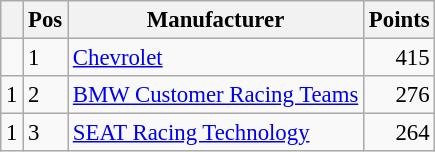<table class="wikitable" style="font-size: 95%;">
<tr>
<th></th>
<th>Pos</th>
<th>Manufacturer</th>
<th>Points</th>
</tr>
<tr>
<td align="left"></td>
<td>1</td>
<td> <a href='#'>Chevrolet</a></td>
<td align="right">415</td>
</tr>
<tr>
<td align="left"> 1</td>
<td>2</td>
<td> <a href='#'>BMW Customer Racing Teams</a></td>
<td align="right">276</td>
</tr>
<tr>
<td align="left"> 1</td>
<td>3</td>
<td> <a href='#'>SEAT Racing Technology</a></td>
<td align="right">264</td>
</tr>
</table>
